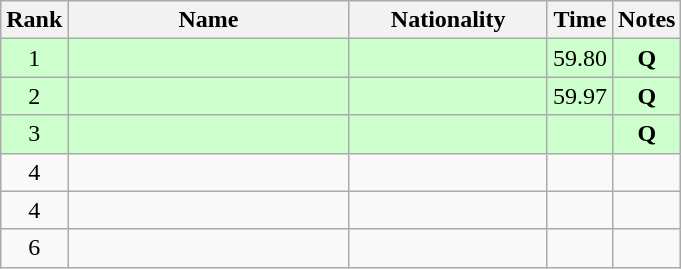<table class="wikitable sortable" style="text-align:center">
<tr>
<th>Rank</th>
<th style="width:180px">Name</th>
<th style="width:125px">Nationality</th>
<th>Time</th>
<th>Notes</th>
</tr>
<tr style="background:#cfc;">
<td>1</td>
<td style="text-align:left;"></td>
<td style="text-align:left;"></td>
<td>59.80</td>
<td><strong>Q</strong></td>
</tr>
<tr style="background:#cfc;">
<td>2</td>
<td style="text-align:left;"></td>
<td style="text-align:left;"></td>
<td>59.97</td>
<td><strong>Q</strong></td>
</tr>
<tr style="background:#cfc;">
<td>3</td>
<td style="text-align:left;"></td>
<td style="text-align:left;"></td>
<td></td>
<td><strong>Q</strong></td>
</tr>
<tr>
<td>4</td>
<td style="text-align:left;"></td>
<td style="text-align:left;"></td>
<td></td>
<td></td>
</tr>
<tr>
<td>4</td>
<td style="text-align:left;"></td>
<td style="text-align:left;"></td>
<td></td>
<td></td>
</tr>
<tr>
<td>6</td>
<td style="text-align:left;"></td>
<td style="text-align:left;"></td>
<td></td>
<td></td>
</tr>
</table>
